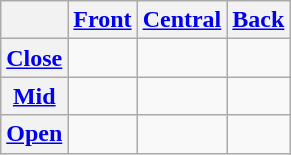<table class="wikitable">
<tr>
<th></th>
<th><a href='#'>Front</a></th>
<th><a href='#'>Central</a></th>
<th><a href='#'>Back</a></th>
</tr>
<tr align="center">
<th><a href='#'>Close</a></th>
<td> </td>
<td></td>
<td> </td>
</tr>
<tr align="center">
<th><a href='#'>Mid</a></th>
<td> </td>
<td></td>
<td> </td>
</tr>
<tr align="center">
<th><a href='#'>Open</a></th>
<td></td>
<td> </td>
<td></td>
</tr>
</table>
